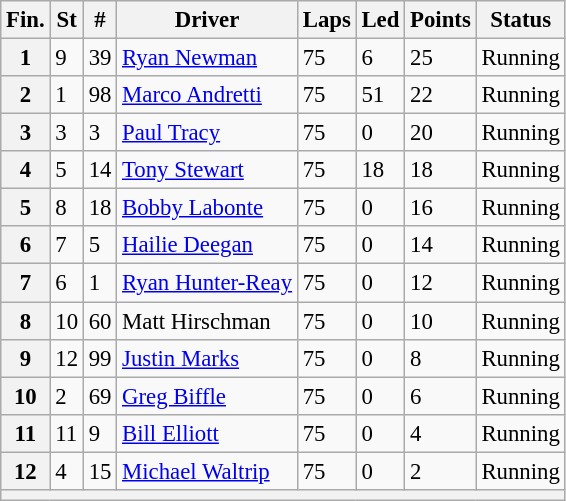<table class="wikitable" style="font-size:95%">
<tr>
<th>Fin.</th>
<th>St</th>
<th>#</th>
<th>Driver</th>
<th>Laps</th>
<th>Led</th>
<th>Points</th>
<th>Status</th>
</tr>
<tr>
<th>1</th>
<td>9</td>
<td>39</td>
<td><a href='#'>Ryan Newman</a></td>
<td>75</td>
<td>6</td>
<td>25</td>
<td>Running</td>
</tr>
<tr>
<th>2</th>
<td>1</td>
<td>98</td>
<td><a href='#'>Marco Andretti</a></td>
<td>75</td>
<td>51</td>
<td>22</td>
<td>Running</td>
</tr>
<tr>
<th>3</th>
<td>3</td>
<td>3</td>
<td><a href='#'>Paul Tracy</a></td>
<td>75</td>
<td>0</td>
<td>20</td>
<td>Running</td>
</tr>
<tr>
<th>4</th>
<td>5</td>
<td>14</td>
<td><a href='#'>Tony Stewart</a></td>
<td>75</td>
<td>18</td>
<td>18</td>
<td>Running</td>
</tr>
<tr>
<th>5</th>
<td>8</td>
<td>18</td>
<td><a href='#'>Bobby Labonte</a></td>
<td>75</td>
<td>0</td>
<td>16</td>
<td>Running</td>
</tr>
<tr>
<th>6</th>
<td>7</td>
<td>5</td>
<td><a href='#'>Hailie Deegan</a></td>
<td>75</td>
<td>0</td>
<td>14</td>
<td>Running</td>
</tr>
<tr>
<th>7</th>
<td>6</td>
<td>1</td>
<td><a href='#'>Ryan Hunter-Reay</a></td>
<td>75</td>
<td>0</td>
<td>12</td>
<td>Running</td>
</tr>
<tr>
<th>8</th>
<td>10</td>
<td>60</td>
<td>Matt Hirschman</td>
<td>75</td>
<td>0</td>
<td>10</td>
<td>Running</td>
</tr>
<tr>
<th>9</th>
<td>12</td>
<td>99</td>
<td><a href='#'>Justin Marks</a></td>
<td>75</td>
<td>0</td>
<td>8</td>
<td>Running</td>
</tr>
<tr>
<th>10</th>
<td>2</td>
<td>69</td>
<td><a href='#'>Greg Biffle</a></td>
<td>75</td>
<td>0</td>
<td>6</td>
<td>Running</td>
</tr>
<tr>
<th>11</th>
<td>11</td>
<td>9</td>
<td><a href='#'>Bill Elliott</a></td>
<td>75</td>
<td>0</td>
<td>4</td>
<td>Running</td>
</tr>
<tr>
<th>12</th>
<td>4</td>
<td>15</td>
<td><a href='#'>Michael Waltrip</a></td>
<td>75</td>
<td>0</td>
<td>2</td>
<td>Running</td>
</tr>
<tr>
<th colspan="9"></th>
</tr>
</table>
